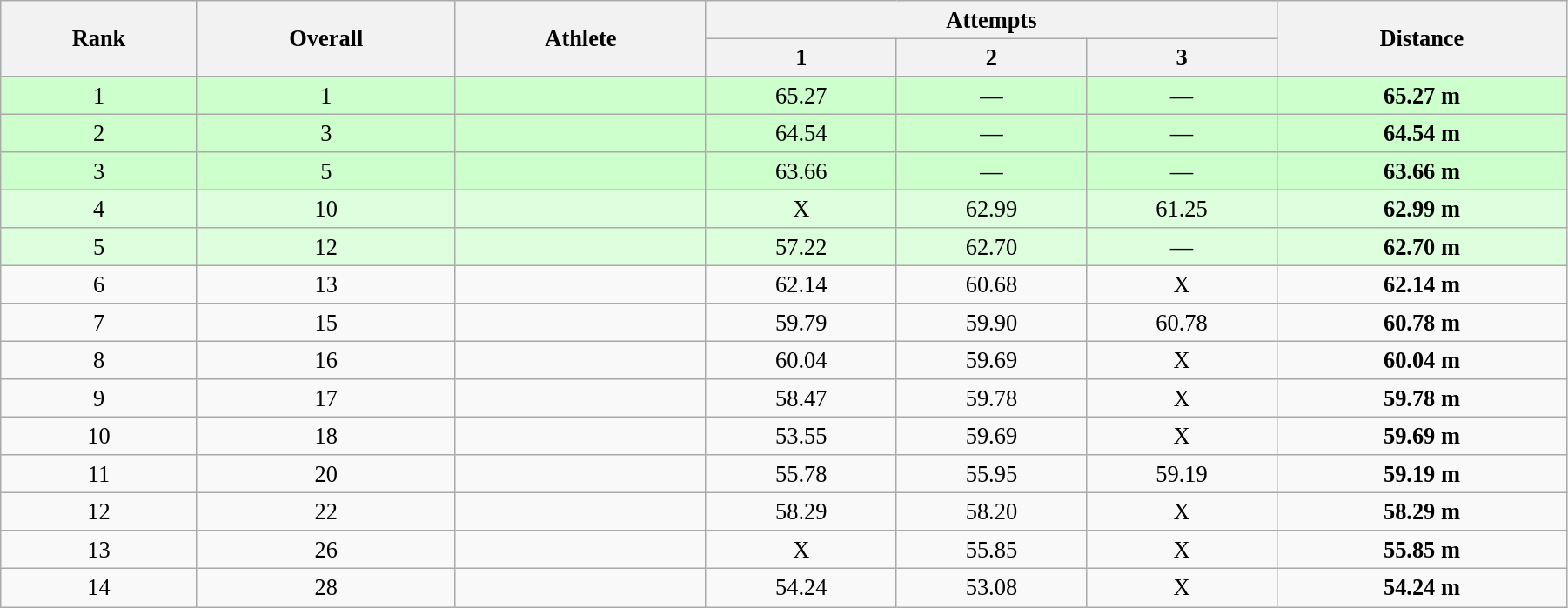<table class="wikitable" style=" text-align:center; font-size:110%;" width="95%">
<tr>
<th rowspan="2">Rank</th>
<th rowspan="2">Overall</th>
<th rowspan="2">Athlete</th>
<th colspan="3">Attempts</th>
<th rowspan="2">Distance</th>
</tr>
<tr>
<th>1</th>
<th>2</th>
<th>3</th>
</tr>
<tr style="background:#ccffcc;">
<td>1</td>
<td>1</td>
<td align=left></td>
<td>65.27</td>
<td>—</td>
<td>—</td>
<td><strong>65.27 m</strong></td>
</tr>
<tr style="background:#ccffcc;">
<td>2</td>
<td>3</td>
<td align=left></td>
<td>64.54</td>
<td>—</td>
<td>—</td>
<td><strong>64.54 m</strong></td>
</tr>
<tr style="background:#ccffcc;">
<td>3</td>
<td>5</td>
<td align=left></td>
<td>63.66</td>
<td>—</td>
<td>—</td>
<td><strong>63.66 m</strong></td>
</tr>
<tr style="background:#ddffdd;">
<td>4</td>
<td>10</td>
<td align=left></td>
<td>X</td>
<td>62.99</td>
<td>61.25</td>
<td><strong>62.99 m</strong></td>
</tr>
<tr style="background:#ddffdd;">
<td>5</td>
<td>12</td>
<td align=left></td>
<td>57.22</td>
<td>62.70</td>
<td>—</td>
<td><strong>62.70 m</strong></td>
</tr>
<tr>
<td>6</td>
<td>13</td>
<td align=left></td>
<td>62.14</td>
<td>60.68</td>
<td>X</td>
<td><strong>62.14 m  </strong></td>
</tr>
<tr>
<td>7</td>
<td>15</td>
<td align=left></td>
<td>59.79</td>
<td>59.90</td>
<td>60.78</td>
<td><strong>60.78 m  </strong></td>
</tr>
<tr>
<td>8</td>
<td>16</td>
<td align=left></td>
<td>60.04</td>
<td>59.69</td>
<td>X</td>
<td><strong>60.04 m  </strong></td>
</tr>
<tr>
<td>9</td>
<td>17</td>
<td align=left></td>
<td>58.47</td>
<td>59.78</td>
<td>X</td>
<td><strong>59.78 m  </strong></td>
</tr>
<tr>
<td>10</td>
<td>18</td>
<td align=left></td>
<td>53.55</td>
<td>59.69</td>
<td>X</td>
<td><strong>59.69 m  </strong></td>
</tr>
<tr>
<td>11</td>
<td>20</td>
<td align=left></td>
<td>55.78</td>
<td>55.95</td>
<td>59.19</td>
<td><strong>59.19 m  </strong></td>
</tr>
<tr>
<td>12</td>
<td>22</td>
<td align=left></td>
<td>58.29</td>
<td>58.20</td>
<td>X</td>
<td><strong>58.29 m  </strong></td>
</tr>
<tr>
<td>13</td>
<td>26</td>
<td align=left></td>
<td>X</td>
<td>55.85</td>
<td>X</td>
<td><strong>55.85 m  </strong></td>
</tr>
<tr>
<td>14</td>
<td>28</td>
<td align=left></td>
<td>54.24</td>
<td>53.08</td>
<td>X</td>
<td><strong>54.24 m</strong></td>
</tr>
</table>
